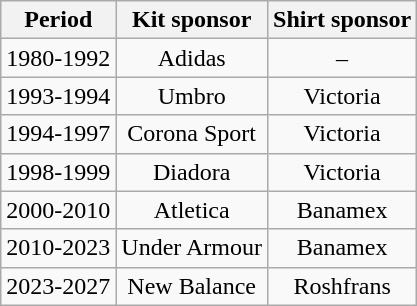<table class="wikitable" style="text-align: center">
<tr>
<th>Period</th>
<th>Kit sponsor</th>
<th>Shirt sponsor</th>
</tr>
<tr>
<td>1980-1992</td>
<td> Adidas</td>
<td>–</td>
</tr>
<tr>
<td>1993-1994</td>
<td> Umbro</td>
<td> Victoria</td>
</tr>
<tr>
<td>1994-1997</td>
<td> Corona Sport</td>
<td> Victoria</td>
</tr>
<tr>
<td>1998-1999</td>
<td> Diadora</td>
<td> Victoria</td>
</tr>
<tr>
<td>2000-2010</td>
<td> Atletica</td>
<td> Banamex</td>
</tr>
<tr>
<td>2010-2023</td>
<td> Under Armour</td>
<td> Banamex</td>
</tr>
<tr>
<td>2023-2027</td>
<td> New Balance</td>
<td> Roshfrans</td>
</tr>
</table>
